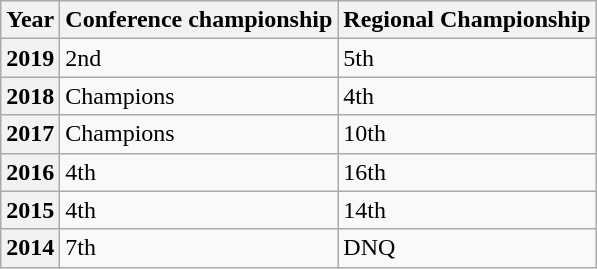<table class="wikitable">
<tr>
<th>Year</th>
<th>Conference championship</th>
<th>Regional Championship</th>
</tr>
<tr>
<th>2019</th>
<td>2nd</td>
<td>5th</td>
</tr>
<tr>
<th>2018</th>
<td>Champions</td>
<td>4th</td>
</tr>
<tr>
<th>2017</th>
<td>Champions</td>
<td>10th</td>
</tr>
<tr>
<th>2016</th>
<td>4th</td>
<td>16th</td>
</tr>
<tr>
<th>2015</th>
<td>4th</td>
<td>14th</td>
</tr>
<tr>
<th>2014</th>
<td>7th</td>
<td>DNQ</td>
</tr>
</table>
